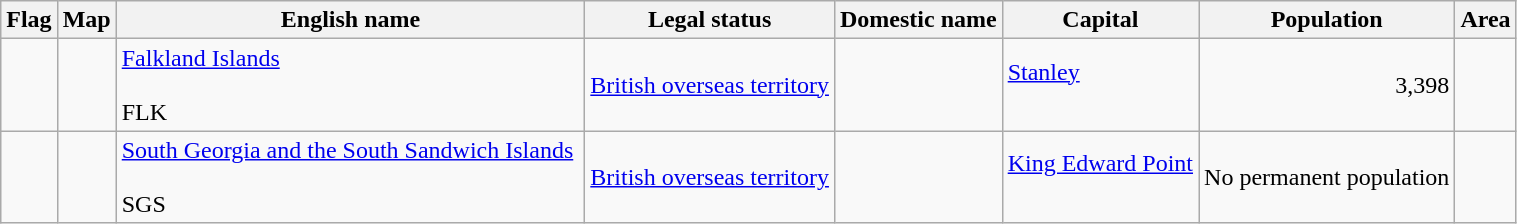<table class="wikitable sortable">
<tr>
<th class="unsortable">Flag</th>
<th class="unsortable">Map</th>
<th>English name</th>
<th>Legal status</th>
<th>Domestic name</th>
<th>Capital</th>
<th>Population</th>
<th>Area</th>
</tr>
<tr>
<td></td>
<td></td>
<td><a href='#'>Falkland Islands</a> <br><br>FLK </td>
<td><a href='#'>British overseas territory</a></td>
<td><br></td>
<td><a href='#'>Stanley</a><br><br></td>
<td align=right>3,398</td>
<td></td>
</tr>
<tr>
<td></td>
<td></td>
<td><a href='#'>South Georgia and the South Sandwich Islands</a> <br><br>SGS </td>
<td><a href='#'>British overseas territory</a></td>
<td></td>
<td><a href='#'>King Edward Point</a><br><br></td>
<td>No permanent population</td>
<td></td>
</tr>
</table>
